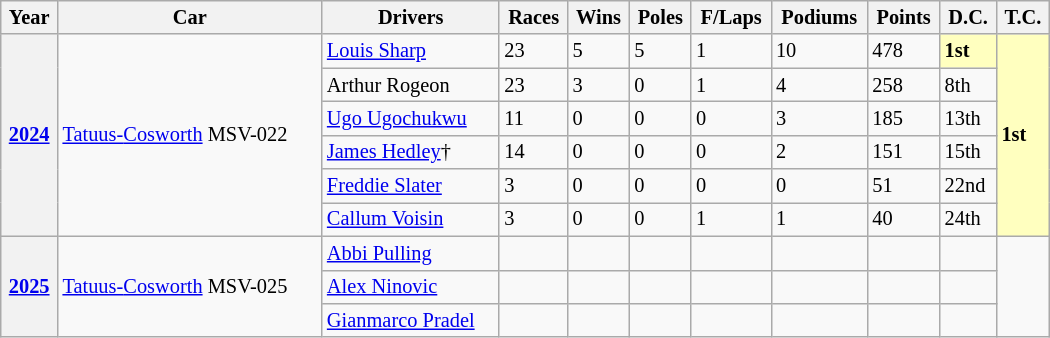<table class="wikitable" style="font-size:85%; width:700px">
<tr>
<th>Year</th>
<th>Car</th>
<th>Drivers</th>
<th>Races</th>
<th>Wins</th>
<th>Poles</th>
<th>F/Laps</th>
<th>Podiums</th>
<th>Points</th>
<th>D.C.</th>
<th>T.C.</th>
</tr>
<tr>
<th rowspan="6"><a href='#'>2024</a></th>
<td rowspan="6"><a href='#'>Tatuus-</a><a href='#'>Cosworth</a> MSV-022</td>
<td> <a href='#'>Louis Sharp</a></td>
<td>23</td>
<td>5</td>
<td>5</td>
<td>1</td>
<td>10</td>
<td>478</td>
<td style="background:#FFFFBF;"><strong>1st</strong></td>
<td rowspan="6" style="background:#FFFFBF;"><strong>1st</strong></td>
</tr>
<tr>
<td> Arthur Rogeon</td>
<td>23</td>
<td>3</td>
<td>0</td>
<td>1</td>
<td>4</td>
<td>258</td>
<td>8th</td>
</tr>
<tr>
<td> <a href='#'>Ugo Ugochukwu</a></td>
<td>11</td>
<td>0</td>
<td>0</td>
<td>0</td>
<td>3</td>
<td>185</td>
<td>13th</td>
</tr>
<tr>
<td> <a href='#'>James Hedley</a>†</td>
<td>14</td>
<td>0</td>
<td>0</td>
<td>0</td>
<td>2</td>
<td>151</td>
<td>15th</td>
</tr>
<tr>
<td> <a href='#'>Freddie Slater</a></td>
<td>3</td>
<td>0</td>
<td>0</td>
<td>0</td>
<td>0</td>
<td>51</td>
<td>22nd</td>
</tr>
<tr>
<td> <a href='#'>Callum Voisin</a></td>
<td>3</td>
<td>0</td>
<td>0</td>
<td>1</td>
<td>1</td>
<td>40</td>
<td>24th</td>
</tr>
<tr>
<th rowspan="3"><a href='#'>2025</a></th>
<td rowspan="3"><a href='#'>Tatuus-</a><a href='#'>Cosworth</a> MSV-025</td>
<td> <a href='#'>Abbi Pulling</a></td>
<td></td>
<td></td>
<td></td>
<td></td>
<td></td>
<td></td>
<td></td>
<td rowspan="3"></td>
</tr>
<tr>
<td> <a href='#'>Alex Ninovic</a></td>
<td></td>
<td></td>
<td></td>
<td></td>
<td></td>
<td></td>
<td></td>
</tr>
<tr>
<td> <a href='#'>Gianmarco Pradel</a></td>
<td></td>
<td></td>
<td></td>
<td></td>
<td></td>
<td></td>
<td></td>
</tr>
</table>
